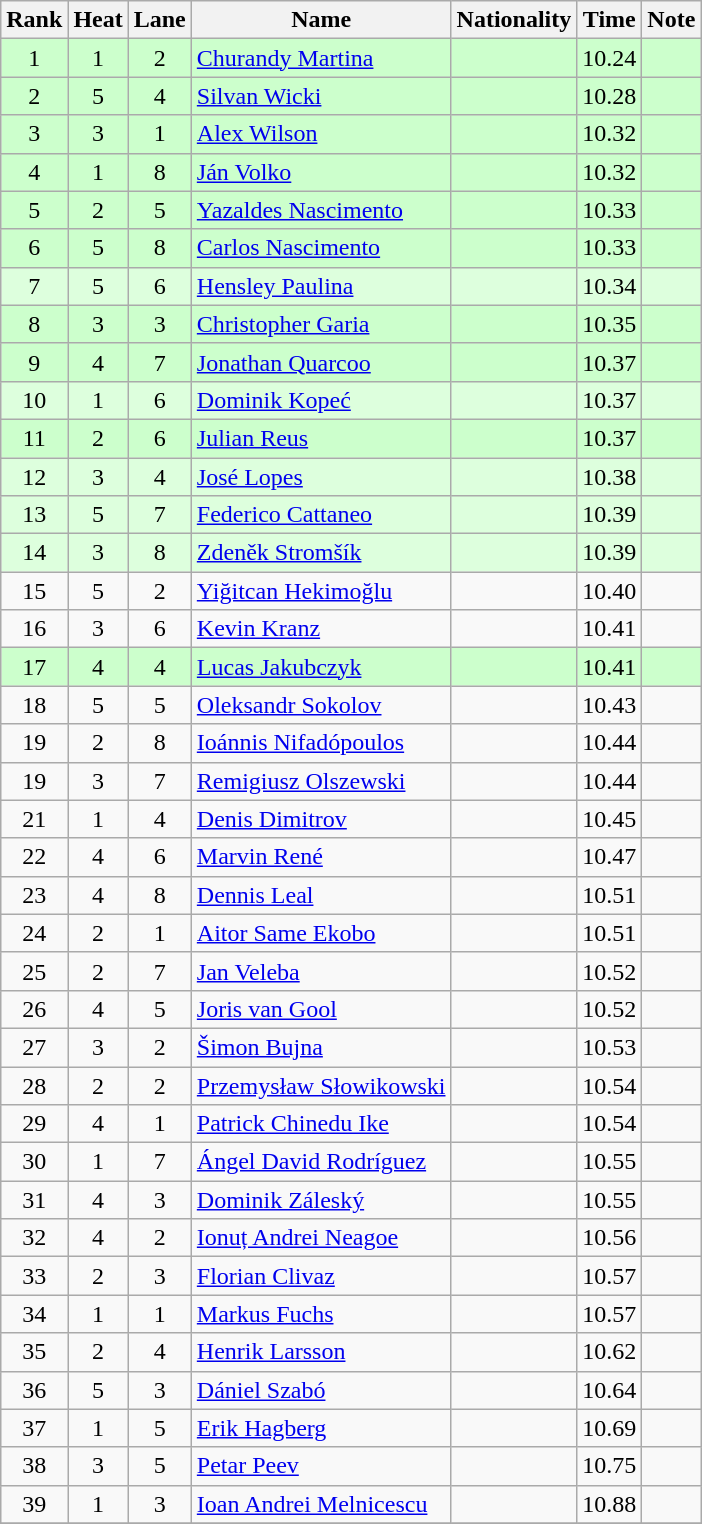<table class="wikitable sortable" style="text-align:center">
<tr>
<th>Rank</th>
<th>Heat</th>
<th>Lane</th>
<th>Name</th>
<th>Nationality</th>
<th>Time</th>
<th>Note</th>
</tr>
<tr bgcolor=ccffcc>
<td>1</td>
<td>1</td>
<td>2</td>
<td align=left><a href='#'>Churandy Martina</a></td>
<td align=left></td>
<td>10.24</td>
<td></td>
</tr>
<tr bgcolor=ccffcc>
<td>2</td>
<td>5</td>
<td>4</td>
<td align=left><a href='#'>Silvan Wicki</a></td>
<td align=left></td>
<td>10.28</td>
<td></td>
</tr>
<tr bgcolor=ccffcc>
<td>3</td>
<td>3</td>
<td>1</td>
<td align=left><a href='#'>Alex Wilson</a></td>
<td align=left></td>
<td>10.32</td>
<td></td>
</tr>
<tr bgcolor=ccffcc>
<td>4</td>
<td>1</td>
<td>8</td>
<td align=left><a href='#'>Ján Volko</a></td>
<td align=left></td>
<td>10.32</td>
<td></td>
</tr>
<tr bgcolor=ccffcc>
<td>5</td>
<td>2</td>
<td>5</td>
<td align=left><a href='#'>Yazaldes Nascimento</a></td>
<td align=left></td>
<td>10.33</td>
<td></td>
</tr>
<tr bgcolor=ccffcc>
<td>6</td>
<td>5</td>
<td>8</td>
<td align=left><a href='#'>Carlos Nascimento</a></td>
<td align=left></td>
<td>10.33</td>
<td></td>
</tr>
<tr bgcolor=ddffdd>
<td>7</td>
<td>5</td>
<td>6</td>
<td align=left><a href='#'>Hensley Paulina</a></td>
<td align=left></td>
<td>10.34</td>
<td></td>
</tr>
<tr bgcolor=ccffcc>
<td>8</td>
<td>3</td>
<td>3</td>
<td align=left><a href='#'>Christopher Garia</a></td>
<td align=left></td>
<td>10.35</td>
<td></td>
</tr>
<tr bgcolor=ccffcc>
<td>9</td>
<td>4</td>
<td>7</td>
<td align=left><a href='#'>Jonathan Quarcoo</a></td>
<td align=left></td>
<td>10.37</td>
<td></td>
</tr>
<tr bgcolor=ddffdd>
<td>10</td>
<td>1</td>
<td>6</td>
<td align=left><a href='#'>Dominik Kopeć</a></td>
<td align=left></td>
<td>10.37</td>
<td></td>
</tr>
<tr bgcolor=ccffcc>
<td>11</td>
<td>2</td>
<td>6</td>
<td align=left><a href='#'>Julian Reus</a></td>
<td align=left></td>
<td>10.37</td>
<td></td>
</tr>
<tr bgcolor=ddffdd>
<td>12</td>
<td>3</td>
<td>4</td>
<td align=left><a href='#'>José Lopes</a></td>
<td align=left></td>
<td>10.38</td>
<td></td>
</tr>
<tr bgcolor=ddffdd>
<td>13</td>
<td>5</td>
<td>7</td>
<td align=left><a href='#'>Federico Cattaneo</a></td>
<td align=left></td>
<td>10.39</td>
<td></td>
</tr>
<tr bgcolor=ddffdd>
<td>14</td>
<td>3</td>
<td>8</td>
<td align=left><a href='#'>Zdeněk Stromšík</a></td>
<td align=left></td>
<td>10.39</td>
<td></td>
</tr>
<tr>
<td>15</td>
<td>5</td>
<td>2</td>
<td align=left><a href='#'>Yiğitcan Hekimoğlu</a></td>
<td align=left></td>
<td>10.40</td>
<td></td>
</tr>
<tr>
<td>16</td>
<td>3</td>
<td>6</td>
<td align=left><a href='#'>Kevin Kranz</a></td>
<td align=left></td>
<td>10.41</td>
<td></td>
</tr>
<tr bgcolor=ccffcc>
<td>17</td>
<td>4</td>
<td>4</td>
<td align=left><a href='#'>Lucas Jakubczyk</a></td>
<td align=left></td>
<td>10.41</td>
<td></td>
</tr>
<tr>
<td>18</td>
<td>5</td>
<td>5</td>
<td align=left><a href='#'>Oleksandr Sokolov</a></td>
<td align=left></td>
<td>10.43</td>
<td></td>
</tr>
<tr>
<td>19</td>
<td>2</td>
<td>8</td>
<td align=left><a href='#'>Ioánnis Nifadópoulos</a></td>
<td align=left></td>
<td>10.44</td>
<td></td>
</tr>
<tr>
<td>19</td>
<td>3</td>
<td>7</td>
<td align=left><a href='#'>Remigiusz Olszewski</a></td>
<td align=left></td>
<td>10.44</td>
<td></td>
</tr>
<tr>
<td>21</td>
<td>1</td>
<td>4</td>
<td align=left><a href='#'>Denis Dimitrov</a></td>
<td align=left></td>
<td>10.45</td>
<td></td>
</tr>
<tr>
<td>22</td>
<td>4</td>
<td>6</td>
<td align=left><a href='#'>Marvin René</a></td>
<td align=left></td>
<td>10.47</td>
<td></td>
</tr>
<tr>
<td>23</td>
<td>4</td>
<td>8</td>
<td align=left><a href='#'>Dennis Leal</a></td>
<td align=left></td>
<td>10.51</td>
<td></td>
</tr>
<tr>
<td>24</td>
<td>2</td>
<td>1</td>
<td align=left><a href='#'>Aitor Same Ekobo</a></td>
<td align=left></td>
<td>10.51</td>
<td></td>
</tr>
<tr>
<td>25</td>
<td>2</td>
<td>7</td>
<td align=left><a href='#'>Jan Veleba</a></td>
<td align=left></td>
<td>10.52</td>
<td></td>
</tr>
<tr>
<td>26</td>
<td>4</td>
<td>5</td>
<td align=left><a href='#'>Joris van Gool</a></td>
<td align=left></td>
<td>10.52</td>
<td></td>
</tr>
<tr>
<td>27</td>
<td>3</td>
<td>2</td>
<td align=left><a href='#'>Šimon Bujna</a></td>
<td align=left></td>
<td>10.53</td>
<td></td>
</tr>
<tr>
<td>28</td>
<td>2</td>
<td>2</td>
<td align=left><a href='#'>Przemysław Słowikowski</a></td>
<td align=left></td>
<td>10.54</td>
<td></td>
</tr>
<tr>
<td>29</td>
<td>4</td>
<td>1</td>
<td align=left><a href='#'>Patrick Chinedu Ike</a></td>
<td align=left></td>
<td>10.54</td>
<td></td>
</tr>
<tr>
<td>30</td>
<td>1</td>
<td>7</td>
<td align=left><a href='#'>Ángel David Rodríguez</a></td>
<td align=left></td>
<td>10.55</td>
<td></td>
</tr>
<tr>
<td>31</td>
<td>4</td>
<td>3</td>
<td align=left><a href='#'>Dominik Záleský</a></td>
<td align=left></td>
<td>10.55</td>
<td></td>
</tr>
<tr>
<td>32</td>
<td>4</td>
<td>2</td>
<td align=left><a href='#'>Ionuț Andrei Neagoe</a></td>
<td align=left></td>
<td>10.56</td>
<td></td>
</tr>
<tr>
<td>33</td>
<td>2</td>
<td>3</td>
<td align=left><a href='#'>Florian Clivaz</a></td>
<td align=left></td>
<td>10.57</td>
<td></td>
</tr>
<tr>
<td>34</td>
<td>1</td>
<td>1</td>
<td align=left><a href='#'>Markus Fuchs</a></td>
<td align=left></td>
<td>10.57</td>
<td></td>
</tr>
<tr>
<td>35</td>
<td>2</td>
<td>4</td>
<td align=left><a href='#'>Henrik Larsson</a></td>
<td align=left></td>
<td>10.62</td>
<td></td>
</tr>
<tr>
<td>36</td>
<td>5</td>
<td>3</td>
<td align=left><a href='#'>Dániel Szabó</a></td>
<td align=left></td>
<td>10.64</td>
<td></td>
</tr>
<tr>
<td>37</td>
<td>1</td>
<td>5</td>
<td align=left><a href='#'>Erik Hagberg</a></td>
<td align=left></td>
<td>10.69</td>
<td></td>
</tr>
<tr>
<td>38</td>
<td>3</td>
<td>5</td>
<td align=left><a href='#'>Petar Peev</a></td>
<td align=left></td>
<td>10.75</td>
<td></td>
</tr>
<tr>
<td>39</td>
<td>1</td>
<td>3</td>
<td align=left><a href='#'>Ioan Andrei Melnicescu</a></td>
<td align=left></td>
<td>10.88</td>
<td></td>
</tr>
<tr>
</tr>
</table>
